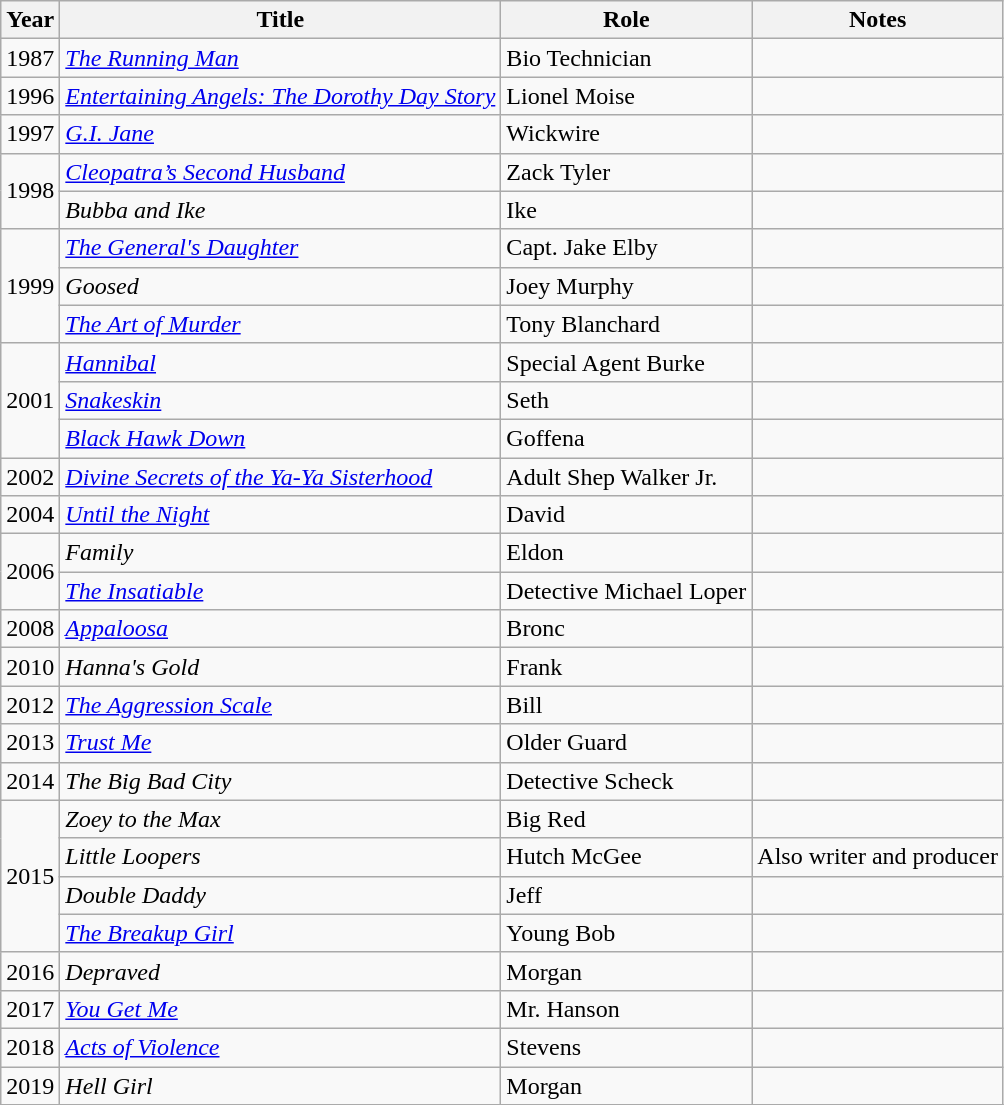<table class="wikitable sortable">
<tr>
<th>Year</th>
<th>Title</th>
<th>Role</th>
<th class="unsortable">Notes</th>
</tr>
<tr>
<td>1987</td>
<td><em><a href='#'>The Running Man</a></em></td>
<td>Bio Technician</td>
<td></td>
</tr>
<tr>
<td>1996</td>
<td><em><a href='#'>Entertaining Angels: The Dorothy Day Story</a></em></td>
<td>Lionel Moise</td>
<td></td>
</tr>
<tr>
<td>1997</td>
<td><em><a href='#'>G.I. Jane</a></em></td>
<td>Wickwire</td>
<td></td>
</tr>
<tr>
<td rowspan="2">1998</td>
<td><em><a href='#'>Cleopatra’s Second Husband</a></em></td>
<td>Zack Tyler</td>
<td></td>
</tr>
<tr>
<td><em>Bubba and Ike</em></td>
<td>Ike</td>
<td></td>
</tr>
<tr>
<td rowspan="3">1999</td>
<td><em><a href='#'>The General's Daughter</a></em></td>
<td>Capt. Jake Elby</td>
<td></td>
</tr>
<tr>
<td><em>Goosed</em></td>
<td>Joey Murphy</td>
<td></td>
</tr>
<tr>
<td><em><a href='#'>The Art of Murder</a></em></td>
<td>Tony Blanchard</td>
<td></td>
</tr>
<tr>
<td rowspan="3">2001</td>
<td><em><a href='#'>Hannibal</a></em></td>
<td>Special Agent Burke</td>
<td></td>
</tr>
<tr>
<td><em><a href='#'>Snakeskin</a></em></td>
<td>Seth</td>
<td></td>
</tr>
<tr>
<td><em><a href='#'>Black Hawk Down</a></em></td>
<td>Goffena</td>
<td></td>
</tr>
<tr>
<td>2002</td>
<td><em><a href='#'>Divine Secrets of the Ya-Ya Sisterhood</a></em></td>
<td>Adult Shep Walker Jr.</td>
<td></td>
</tr>
<tr>
<td>2004</td>
<td><em><a href='#'>Until the Night</a></em></td>
<td>David</td>
<td></td>
</tr>
<tr>
<td rowspan="2">2006</td>
<td><em>Family</em></td>
<td>Eldon</td>
<td></td>
</tr>
<tr>
<td><em><a href='#'>The Insatiable</a></em></td>
<td>Detective Michael Loper</td>
<td></td>
</tr>
<tr>
<td>2008</td>
<td><em><a href='#'>Appaloosa</a></em></td>
<td>Bronc</td>
<td></td>
</tr>
<tr>
<td>2010</td>
<td><em>Hanna's Gold</em></td>
<td>Frank</td>
<td></td>
</tr>
<tr>
<td>2012</td>
<td><em><a href='#'>The Aggression Scale</a></em></td>
<td>Bill</td>
<td></td>
</tr>
<tr>
<td>2013</td>
<td><em><a href='#'>Trust Me</a></em></td>
<td>Older Guard</td>
<td></td>
</tr>
<tr>
<td>2014</td>
<td><em>The Big Bad City</em></td>
<td>Detective Scheck</td>
<td></td>
</tr>
<tr>
<td rowspan="4">2015</td>
<td><em>Zoey to the Max</em></td>
<td>Big Red</td>
<td></td>
</tr>
<tr>
<td><em>Little Loopers</em></td>
<td>Hutch McGee</td>
<td>Also writer and producer</td>
</tr>
<tr>
<td><em>Double Daddy</em></td>
<td>Jeff</td>
<td></td>
</tr>
<tr>
<td><em><a href='#'>The Breakup Girl</a></em></td>
<td>Young Bob</td>
<td></td>
</tr>
<tr>
<td>2016</td>
<td><em>Depraved</em></td>
<td>Morgan</td>
<td></td>
</tr>
<tr>
<td>2017</td>
<td><a href='#'><em>You Get Me</em></a></td>
<td>Mr. Hanson</td>
<td></td>
</tr>
<tr>
<td>2018</td>
<td><em><a href='#'>Acts of Violence</a></em></td>
<td>Stevens</td>
<td></td>
</tr>
<tr>
<td>2019</td>
<td><em>Hell Girl</em></td>
<td>Morgan</td>
<td></td>
</tr>
<tr>
</tr>
</table>
